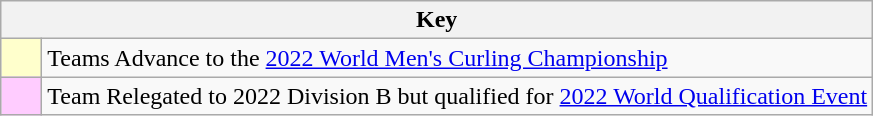<table class="wikitable" style="text-align: center;">
<tr>
<th colspan=2>Key</th>
</tr>
<tr>
<td style="background:#ffffcc; width:20px;"></td>
<td align=left>Teams Advance to the <a href='#'>2022 World Men's Curling Championship</a></td>
</tr>
<tr>
<td style="background:#ffccff; width:20px;"></td>
<td align=left>Team Relegated to 2022 Division B but qualified for <a href='#'>2022 World Qualification Event</a></td>
</tr>
</table>
